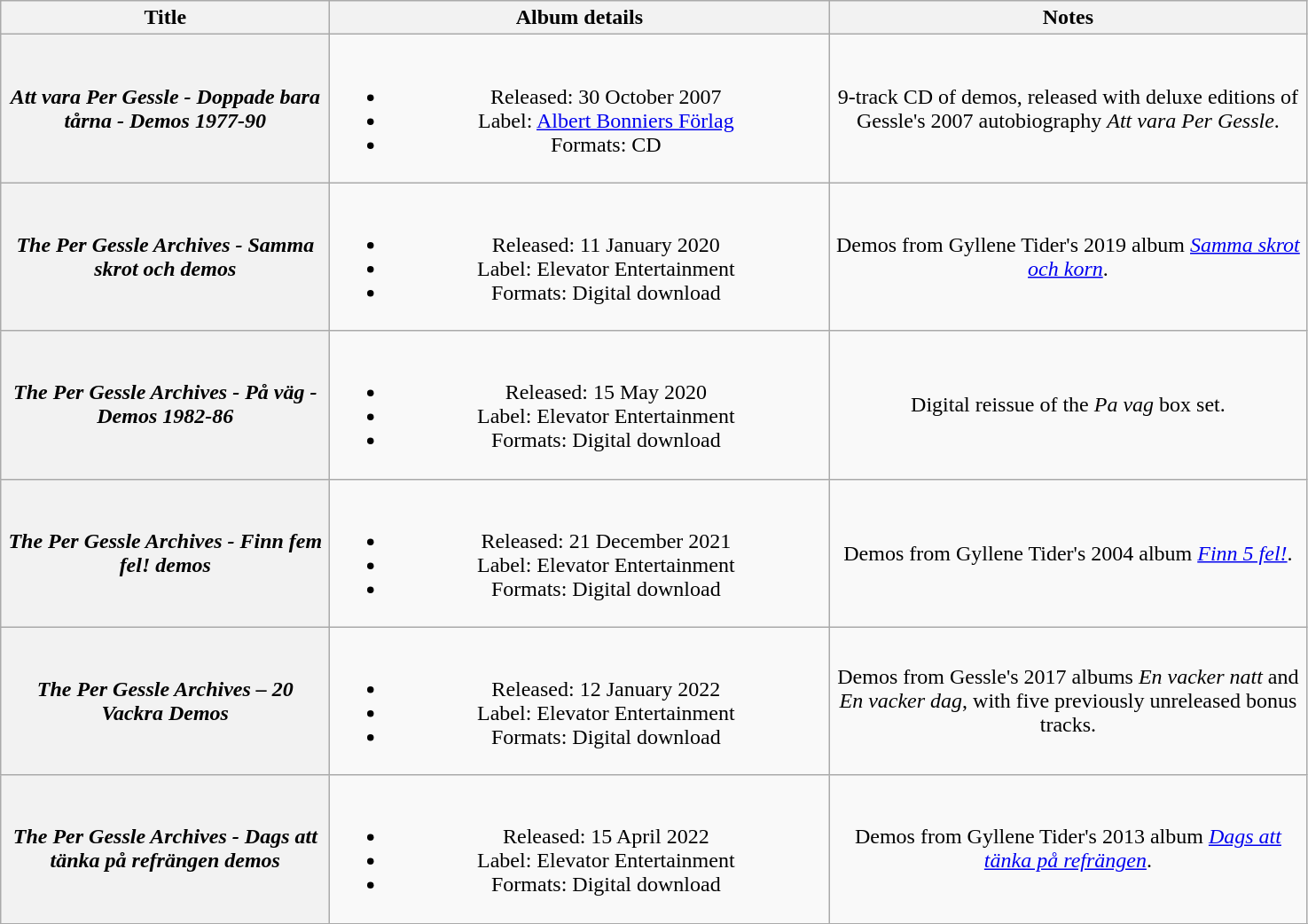<table class="wikitable plainrowheaders" style="text-align:center;" border="1">
<tr>
<th scope="col" style="width:15em;">Title</th>
<th scope="col" style="width:23em;">Album details</th>
<th scope="col" style="width:22em;">Notes</th>
</tr>
<tr>
<th scope="row"><em>Att vara Per Gessle - Doppade bara tårna - Demos 1977-90</em></th>
<td><br><ul><li>Released: 30 October 2007</li><li>Label: <a href='#'>Albert Bonniers Förlag</a></li><li>Formats: CD</li></ul></td>
<td>9-track CD of demos, released with deluxe editions of Gessle's 2007 autobiography <em>Att vara Per Gessle</em>.</td>
</tr>
<tr>
<th scope="row"><em>The Per Gessle Archives - Samma skrot och demos</em></th>
<td><br><ul><li>Released: 11 January 2020</li><li>Label: Elevator Entertainment</li><li>Formats: Digital download</li></ul></td>
<td>Demos from Gyllene Tider's 2019 album <em><a href='#'>Samma skrot och korn</a></em>.</td>
</tr>
<tr>
<th scope="row"><em>The Per Gessle Archives - På väg - Demos 1982-86</em></th>
<td><br><ul><li>Released: 15 May 2020</li><li>Label: Elevator Entertainment</li><li>Formats: Digital download</li></ul></td>
<td>Digital reissue of the <em>Pa vag</em> box set.</td>
</tr>
<tr>
<th scope="row"><em>The Per Gessle Archives - Finn fem fel! demos</em></th>
<td><br><ul><li>Released: 21 December 2021</li><li>Label: Elevator Entertainment</li><li>Formats: Digital download</li></ul></td>
<td>Demos from Gyllene Tider's 2004 album <em><a href='#'>Finn 5 fel!</a></em>.</td>
</tr>
<tr>
<th scope="row"><em>The Per Gessle Archives – 20 Vackra Demos</em></th>
<td><br><ul><li>Released: 12 January 2022</li><li>Label: Elevator Entertainment</li><li>Formats: Digital download</li></ul></td>
<td>Demos from Gessle's 2017 albums <em>En vacker natt</em> and <em>En vacker dag</em>, with five previously unreleased bonus tracks.</td>
</tr>
<tr>
<th scope="row"><em>The Per Gessle Archives - Dags att tänka på refrängen demos</em></th>
<td><br><ul><li>Released: 15 April 2022</li><li>Label: Elevator Entertainment</li><li>Formats: Digital download</li></ul></td>
<td>Demos from Gyllene Tider's 2013 album <em><a href='#'>Dags att tänka på refrängen</a></em>.</td>
</tr>
<tr>
</tr>
</table>
